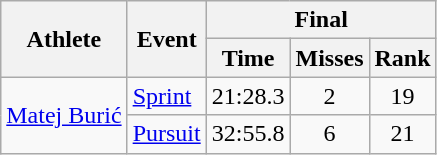<table class="wikitable">
<tr>
<th rowspan="2">Athlete</th>
<th rowspan="2">Event</th>
<th colspan="3">Final</th>
</tr>
<tr>
<th>Time</th>
<th>Misses</th>
<th>Rank</th>
</tr>
<tr>
<td rowspan="2"><a href='#'>Matej Burić</a></td>
<td><a href='#'>Sprint</a></td>
<td align="center">21:28.3</td>
<td align="center">2</td>
<td align="center">19</td>
</tr>
<tr>
<td><a href='#'>Pursuit</a></td>
<td align="center">32:55.8</td>
<td align="center">6</td>
<td align="center">21</td>
</tr>
</table>
